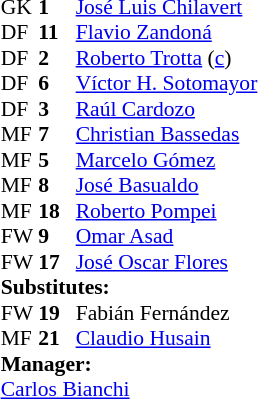<table style="font-size:90%; margin:0.2em auto;" cellspacing="0" cellpadding="0">
<tr>
<th width="25"></th>
<th width="25"></th>
</tr>
<tr>
<td>GK</td>
<td><strong>1</strong></td>
<td> <a href='#'>José Luis Chilavert</a></td>
</tr>
<tr>
<td>DF</td>
<td><strong>11</strong></td>
<td> <a href='#'>Flavio Zandoná</a></td>
</tr>
<tr>
<td>DF</td>
<td><strong>2</strong></td>
<td> <a href='#'>Roberto Trotta</a> (<a href='#'>c</a>)</td>
</tr>
<tr>
<td>DF</td>
<td><strong>6</strong></td>
<td> <a href='#'>Víctor H. Sotomayor</a></td>
</tr>
<tr>
<td>DF</td>
<td><strong>3</strong></td>
<td> <a href='#'>Raúl Cardozo</a></td>
</tr>
<tr>
<td>MF</td>
<td><strong>7</strong></td>
<td> <a href='#'>Christian Bassedas</a></td>
</tr>
<tr>
<td>MF</td>
<td><strong>5</strong></td>
<td> <a href='#'>Marcelo Gómez</a></td>
</tr>
<tr>
<td>MF</td>
<td><strong>8</strong></td>
<td> <a href='#'>José Basualdo</a></td>
</tr>
<tr>
<td>MF</td>
<td><strong>18</strong></td>
<td> <a href='#'>Roberto Pompei</a></td>
</tr>
<tr>
<td>FW</td>
<td><strong>9</strong></td>
<td> <a href='#'>Omar Asad</a></td>
<td></td>
<td></td>
</tr>
<tr>
<td>FW</td>
<td><strong>17</strong></td>
<td> <a href='#'>José Oscar Flores</a></td>
<td></td>
<td></td>
</tr>
<tr>
<td colspan=3><strong>Substitutes:</strong></td>
</tr>
<tr>
<td>FW</td>
<td><strong>19</strong></td>
<td> Fabián Fernández</td>
<td></td>
<td></td>
</tr>
<tr>
<td>MF</td>
<td><strong>21</strong></td>
<td> <a href='#'>Claudio Husain</a></td>
<td></td>
<td></td>
</tr>
<tr>
<td colspan=3><strong>Manager:</strong></td>
</tr>
<tr>
<td colspan=4> <a href='#'>Carlos Bianchi</a></td>
</tr>
</table>
